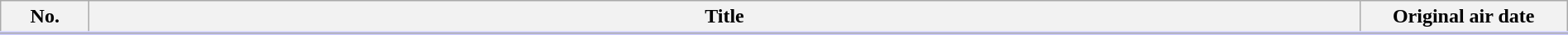<table class="wikitable" style="width:100%; margin:auto; background:#FFF;">
<tr style="border-bottom: 3px solid #CCF;">
<th style="width:4em;">No.</th>
<th>Title</th>
<th style="width:10em;">Original air date</th>
</tr>
<tr>
</tr>
</table>
